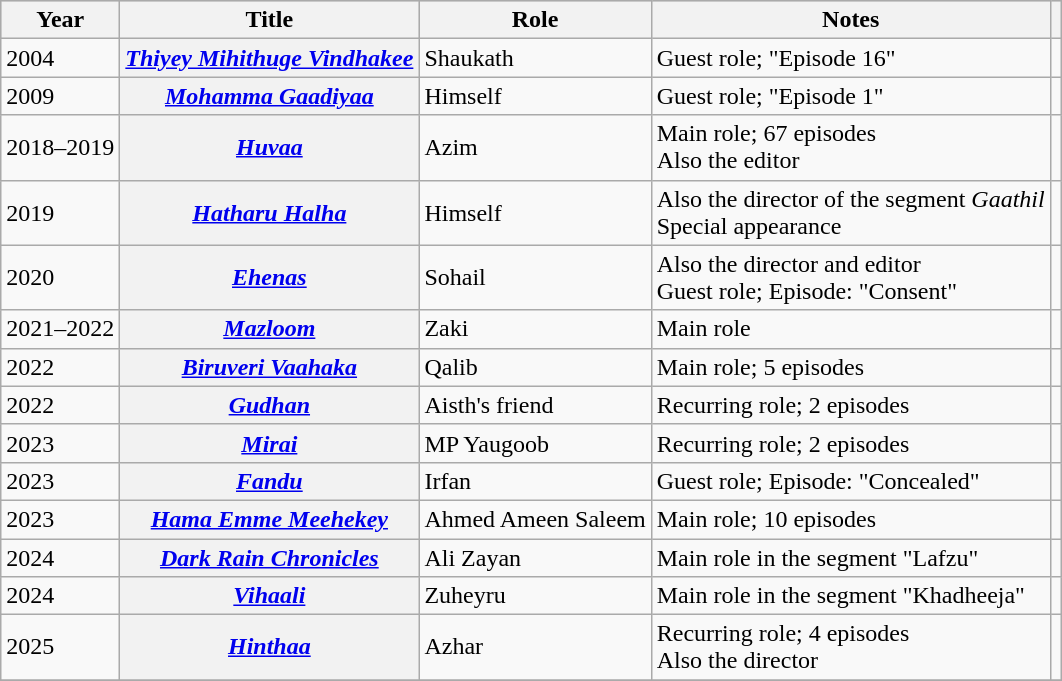<table class="wikitable sortable plainrowheaders">
<tr style="background:#ccc; text-align:center;">
<th scope="col">Year</th>
<th scope="col">Title</th>
<th scope="col">Role</th>
<th scope="col">Notes</th>
<th scope="col" class="unsortable"></th>
</tr>
<tr>
<td>2004</td>
<th scope="row"><em><a href='#'>Thiyey Mihithuge Vindhakee</a></em></th>
<td>Shaukath</td>
<td>Guest role; "Episode 16"</td>
<td style="text-align: center;"></td>
</tr>
<tr>
<td>2009</td>
<th scope="row"><em><a href='#'>Mohamma Gaadiyaa</a></em></th>
<td>Himself</td>
<td>Guest role; "Episode 1"</td>
<td style="text-align: center;"></td>
</tr>
<tr>
<td>2018–2019</td>
<th scope="row"><em><a href='#'>Huvaa</a></em></th>
<td>Azim</td>
<td>Main role; 67 episodes<br>Also the editor</td>
<td style="text-align: center;"></td>
</tr>
<tr>
<td>2019</td>
<th scope="row"><em><a href='#'>Hatharu Halha</a></em></th>
<td>Himself</td>
<td>Also the director of the segment <em>Gaathil</em><br>Special appearance</td>
<td style="text-align: center;"></td>
</tr>
<tr>
<td>2020</td>
<th scope="row"><em><a href='#'>Ehenas</a></em></th>
<td>Sohail</td>
<td>Also the director and editor<br>Guest role; Episode: "Consent"</td>
<td style="text-align: center;"></td>
</tr>
<tr>
<td>2021–2022</td>
<th scope="row"><em><a href='#'>Mazloom</a></em></th>
<td>Zaki</td>
<td>Main role</td>
<td style="text-align: center;"><br></td>
</tr>
<tr>
<td>2022</td>
<th scope="row"><em><a href='#'>Biruveri Vaahaka</a></em></th>
<td>Qalib</td>
<td>Main role; 5 episodes</td>
<td style="text-align: center;"></td>
</tr>
<tr>
<td>2022</td>
<th scope="row"><em><a href='#'>Gudhan</a></em></th>
<td>Aisth's friend</td>
<td>Recurring role; 2 episodes</td>
<td style="text-align: center;"></td>
</tr>
<tr>
<td>2023</td>
<th scope="row"><em><a href='#'>Mirai</a></em></th>
<td>MP Yaugoob</td>
<td>Recurring role; 2 episodes</td>
<td style="text-align: center;"></td>
</tr>
<tr>
<td>2023</td>
<th scope="row"><em><a href='#'>Fandu</a></em></th>
<td>Irfan</td>
<td>Guest role; Episode: "Concealed"</td>
<td style="text-align:center;"></td>
</tr>
<tr>
<td>2023</td>
<th scope="row"><em><a href='#'>Hama Emme Meehekey</a></em></th>
<td>Ahmed Ameen Saleem</td>
<td>Main role; 10 episodes</td>
<td style="text-align:center;"></td>
</tr>
<tr>
<td>2024</td>
<th scope="row"><em><a href='#'>Dark Rain Chronicles</a></em></th>
<td>Ali Zayan</td>
<td>Main role in the segment "Lafzu"</td>
<td style="text-align: center;"></td>
</tr>
<tr>
<td>2024</td>
<th scope="row"><em><a href='#'>Vihaali</a></em></th>
<td>Zuheyru</td>
<td>Main role in the segment "Khadheeja"</td>
<td style="text-align: center;"></td>
</tr>
<tr>
<td>2025</td>
<th scope="row"><em><a href='#'>Hinthaa</a></em></th>
<td>Azhar</td>
<td>Recurring role; 4 episodes<br>Also the director</td>
<td style="text-align: center;"></td>
</tr>
<tr>
</tr>
</table>
